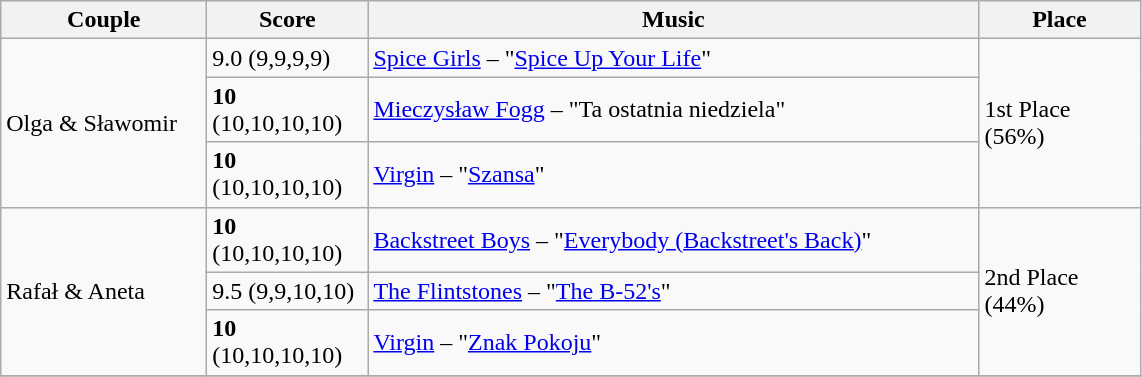<table class="wikitable">
<tr>
<th style="width:130px;">Couple</th>
<th style="width:100px;">Score</th>
<th style="width:400px;">Music</th>
<th style="width:100px;">Place</th>
</tr>
<tr>
<td rowspan="3">Olga & Sławomir</td>
<td>9.0 (9,9,9,9)</td>
<td><a href='#'>Spice Girls</a> – "<a href='#'>Spice Up Your Life</a>"</td>
<td rowspan="3">1st Place (56%)</td>
</tr>
<tr>
<td><strong>10</strong> (10,10,10,10)</td>
<td><a href='#'>Mieczysław Fogg</a> – "Ta ostatnia niedziela"</td>
</tr>
<tr>
<td><strong>10</strong> (10,10,10,10)</td>
<td><a href='#'>Virgin</a> – "<a href='#'>Szansa</a>"</td>
</tr>
<tr>
<td rowspan="3">Rafał & Aneta</td>
<td><strong>10</strong> (10,10,10,10)</td>
<td><a href='#'>Backstreet Boys</a> – "<a href='#'>Everybody (Backstreet's Back)</a>"</td>
<td rowspan="3">2nd Place (44%)</td>
</tr>
<tr>
<td>9.5 (9,9,10,10)</td>
<td><a href='#'>The Flintstones</a> – "<a href='#'>The B-52's</a>"</td>
</tr>
<tr>
<td><strong>10</strong> (10,10,10,10)</td>
<td><a href='#'>Virgin</a> – "<a href='#'>Znak Pokoju</a>"</td>
</tr>
<tr>
</tr>
</table>
